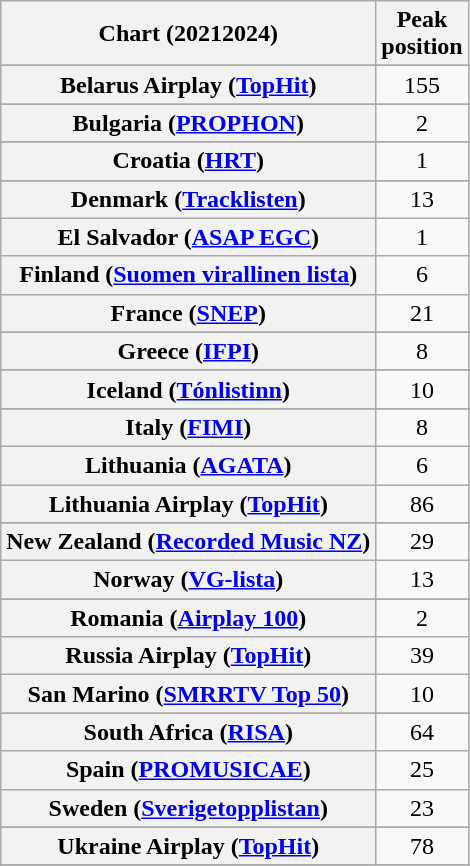<table class="wikitable plainrowheaders sortable" style="text-align:center">
<tr>
<th scope="col">Chart (20212024)</th>
<th scope="col">Peak<br>position</th>
</tr>
<tr>
</tr>
<tr>
</tr>
<tr>
<th scope="row">Belarus Airplay (<a href='#'>TopHit</a>)</th>
<td>155</td>
</tr>
<tr>
</tr>
<tr>
</tr>
<tr>
<th scope="row">Bulgaria (<a href='#'>PROPHON</a>)</th>
<td>2</td>
</tr>
<tr>
</tr>
<tr>
</tr>
<tr>
<th scope="row">Croatia (<a href='#'>HRT</a>)</th>
<td>1</td>
</tr>
<tr>
</tr>
<tr>
</tr>
<tr>
<th scope="row">Denmark (<a href='#'>Tracklisten</a>)</th>
<td>13</td>
</tr>
<tr>
<th scope="row">El Salvador (<a href='#'>ASAP EGC</a>)</th>
<td>1</td>
</tr>
<tr>
<th scope="row">Finland (<a href='#'>Suomen virallinen lista</a>)</th>
<td>6</td>
</tr>
<tr>
<th scope="row">France (<a href='#'>SNEP</a>)</th>
<td>21</td>
</tr>
<tr>
</tr>
<tr>
</tr>
<tr>
<th scope="row">Greece (<a href='#'>IFPI</a>)</th>
<td>8</td>
</tr>
<tr>
</tr>
<tr>
</tr>
<tr>
</tr>
<tr>
</tr>
<tr>
<th scope="row">Iceland (<a href='#'>Tónlistinn</a>)</th>
<td>10</td>
</tr>
<tr>
</tr>
<tr>
<th scope="row">Italy (<a href='#'>FIMI</a>)</th>
<td>8</td>
</tr>
<tr>
<th scope="row">Lithuania (<a href='#'>AGATA</a>)</th>
<td>6</td>
</tr>
<tr>
<th scope="row">Lithuania Airplay (<a href='#'>TopHit</a>)</th>
<td>86</td>
</tr>
<tr>
</tr>
<tr>
</tr>
<tr>
<th scope="row">New Zealand (<a href='#'>Recorded Music NZ</a>)</th>
<td>29</td>
</tr>
<tr>
<th scope="row">Norway (<a href='#'>VG-lista</a>)</th>
<td>13</td>
</tr>
<tr>
</tr>
<tr>
</tr>
<tr>
<th scope="row">Romania (<a href='#'>Airplay 100</a>)</th>
<td>2</td>
</tr>
<tr>
<th scope="row">Russia Airplay (<a href='#'>TopHit</a>)</th>
<td>39</td>
</tr>
<tr>
<th scope="row">San Marino (<a href='#'>SMRRTV Top 50</a>)</th>
<td>10</td>
</tr>
<tr>
</tr>
<tr>
</tr>
<tr>
<th scope="row">South Africa (<a href='#'>RISA</a>)</th>
<td>64</td>
</tr>
<tr>
<th scope="row">Spain (<a href='#'>PROMUSICAE</a>)</th>
<td>25</td>
</tr>
<tr>
<th scope="row">Sweden (<a href='#'>Sverigetopplistan</a>)</th>
<td>23</td>
</tr>
<tr>
</tr>
<tr>
<th scope="row">Ukraine Airplay (<a href='#'>TopHit</a>)</th>
<td>78</td>
</tr>
<tr>
</tr>
<tr>
</tr>
<tr>
</tr>
<tr>
</tr>
<tr>
</tr>
</table>
